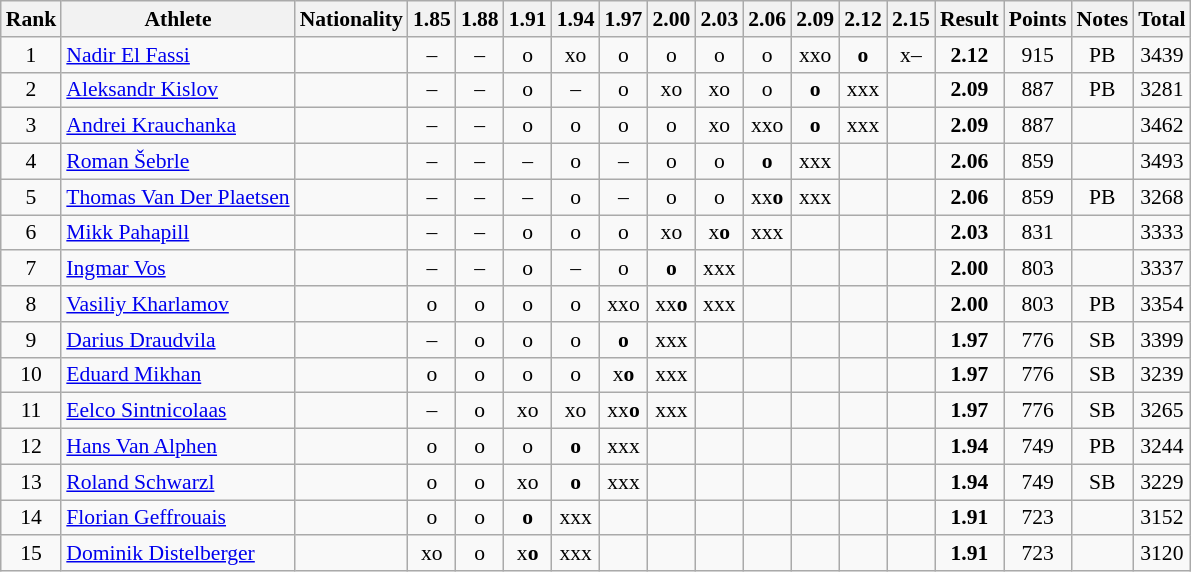<table class="wikitable sortable" style="text-align:center;font-size:90%">
<tr>
<th>Rank</th>
<th>Athlete</th>
<th>Nationality</th>
<th>1.85</th>
<th>1.88</th>
<th>1.91</th>
<th>1.94</th>
<th>1.97</th>
<th>2.00</th>
<th>2.03</th>
<th>2.06</th>
<th>2.09</th>
<th>2.12</th>
<th>2.15</th>
<th>Result</th>
<th>Points</th>
<th>Notes</th>
<th>Total</th>
</tr>
<tr>
<td>1</td>
<td align="left"><a href='#'>Nadir El Fassi</a></td>
<td align=left></td>
<td>–</td>
<td>–</td>
<td>o</td>
<td>xo</td>
<td>o</td>
<td>o</td>
<td>o</td>
<td>o</td>
<td>xxo</td>
<td><strong>o</strong></td>
<td>x–</td>
<td><strong>2.12</strong></td>
<td>915</td>
<td>PB</td>
<td>3439</td>
</tr>
<tr>
<td>2</td>
<td align="left"><a href='#'>Aleksandr Kislov</a></td>
<td align=left></td>
<td>–</td>
<td>–</td>
<td>o</td>
<td>–</td>
<td>o</td>
<td>xo</td>
<td>xo</td>
<td>o</td>
<td><strong>o</strong></td>
<td>xxx</td>
<td></td>
<td><strong>2.09</strong></td>
<td>887</td>
<td>PB</td>
<td>3281</td>
</tr>
<tr>
<td>3</td>
<td align="left"><a href='#'>Andrei Krauchanka</a></td>
<td align=left></td>
<td>–</td>
<td>–</td>
<td>o</td>
<td>o</td>
<td>o</td>
<td>o</td>
<td>xo</td>
<td>xxo</td>
<td><strong>o</strong></td>
<td>xxx</td>
<td></td>
<td><strong>2.09</strong></td>
<td>887</td>
<td></td>
<td>3462</td>
</tr>
<tr>
<td>4</td>
<td align="left"><a href='#'>Roman Šebrle</a></td>
<td align=left></td>
<td>–</td>
<td>–</td>
<td>–</td>
<td>o</td>
<td>–</td>
<td>o</td>
<td>o</td>
<td><strong>o</strong></td>
<td>xxx</td>
<td></td>
<td></td>
<td><strong>2.06</strong></td>
<td>859</td>
<td></td>
<td>3493</td>
</tr>
<tr>
<td>5</td>
<td align="left"><a href='#'>Thomas Van Der Plaetsen</a></td>
<td align=left></td>
<td>–</td>
<td>–</td>
<td>–</td>
<td>o</td>
<td>–</td>
<td>o</td>
<td>o</td>
<td>xx<strong>o</strong></td>
<td>xxx</td>
<td></td>
<td></td>
<td><strong>2.06</strong></td>
<td>859</td>
<td>PB</td>
<td>3268</td>
</tr>
<tr>
<td>6</td>
<td align="left"><a href='#'>Mikk Pahapill</a></td>
<td align=left></td>
<td>–</td>
<td>–</td>
<td>o</td>
<td>o</td>
<td>o</td>
<td>xo</td>
<td>x<strong>o</strong></td>
<td>xxx</td>
<td></td>
<td></td>
<td></td>
<td><strong>2.03</strong></td>
<td>831</td>
<td></td>
<td>3333</td>
</tr>
<tr>
<td>7</td>
<td align="left"><a href='#'>Ingmar Vos</a></td>
<td align=left></td>
<td>–</td>
<td>–</td>
<td>o</td>
<td>–</td>
<td>o</td>
<td><strong>o</strong></td>
<td>xxx</td>
<td></td>
<td></td>
<td></td>
<td></td>
<td><strong>2.00</strong></td>
<td>803</td>
<td></td>
<td>3337</td>
</tr>
<tr>
<td>8</td>
<td align="left"><a href='#'>Vasiliy Kharlamov</a></td>
<td align=left></td>
<td>o</td>
<td>o</td>
<td>o</td>
<td>o</td>
<td>xxo</td>
<td>xx<strong>o</strong></td>
<td>xxx</td>
<td></td>
<td></td>
<td></td>
<td></td>
<td><strong>2.00</strong></td>
<td>803</td>
<td>PB</td>
<td>3354</td>
</tr>
<tr>
<td>9</td>
<td align="left"><a href='#'>Darius Draudvila</a></td>
<td align=left></td>
<td>–</td>
<td>o</td>
<td>o</td>
<td>o</td>
<td><strong>o</strong></td>
<td>xxx</td>
<td></td>
<td></td>
<td></td>
<td></td>
<td></td>
<td><strong>1.97</strong></td>
<td>776</td>
<td>SB</td>
<td>3399</td>
</tr>
<tr>
<td>10</td>
<td align="left"><a href='#'>Eduard Mikhan</a></td>
<td align=left></td>
<td>o</td>
<td>o</td>
<td>o</td>
<td>o</td>
<td>x<strong>o</strong></td>
<td>xxx</td>
<td></td>
<td></td>
<td></td>
<td></td>
<td></td>
<td><strong>1.97</strong></td>
<td>776</td>
<td>SB</td>
<td>3239</td>
</tr>
<tr>
<td>11</td>
<td align="left"><a href='#'>Eelco Sintnicolaas</a></td>
<td align=left></td>
<td>–</td>
<td>o</td>
<td>xo</td>
<td>xo</td>
<td>xx<strong>o</strong></td>
<td>xxx</td>
<td></td>
<td></td>
<td></td>
<td></td>
<td></td>
<td><strong>1.97</strong></td>
<td>776</td>
<td>SB</td>
<td>3265</td>
</tr>
<tr>
<td>12</td>
<td align="left"><a href='#'>Hans Van Alphen</a></td>
<td align=left></td>
<td>o</td>
<td>o</td>
<td>o</td>
<td><strong>o</strong></td>
<td>xxx</td>
<td></td>
<td></td>
<td></td>
<td></td>
<td></td>
<td></td>
<td><strong>1.94</strong></td>
<td>749</td>
<td>PB</td>
<td>3244</td>
</tr>
<tr>
<td>13</td>
<td align="left"><a href='#'>Roland Schwarzl</a></td>
<td align=left></td>
<td>o</td>
<td>o</td>
<td>xo</td>
<td><strong>o</strong></td>
<td>xxx</td>
<td></td>
<td></td>
<td></td>
<td></td>
<td></td>
<td></td>
<td><strong>1.94</strong></td>
<td>749</td>
<td>SB</td>
<td>3229</td>
</tr>
<tr>
<td>14</td>
<td align="left"><a href='#'>Florian Geffrouais</a></td>
<td align=left></td>
<td>o</td>
<td>o</td>
<td><strong>o</strong></td>
<td>xxx</td>
<td></td>
<td></td>
<td></td>
<td></td>
<td></td>
<td></td>
<td></td>
<td><strong>1.91</strong></td>
<td>723</td>
<td></td>
<td>3152</td>
</tr>
<tr>
<td>15</td>
<td align="left"><a href='#'>Dominik Distelberger</a></td>
<td align=left></td>
<td>xo</td>
<td>o</td>
<td>x<strong>o</strong></td>
<td>xxx</td>
<td></td>
<td></td>
<td></td>
<td></td>
<td></td>
<td></td>
<td></td>
<td><strong>1.91</strong></td>
<td>723</td>
<td></td>
<td>3120</td>
</tr>
</table>
